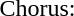<table>
<tr valign=top>
<td><br>Chorus:</td>
<td><br></td>
</tr>
</table>
